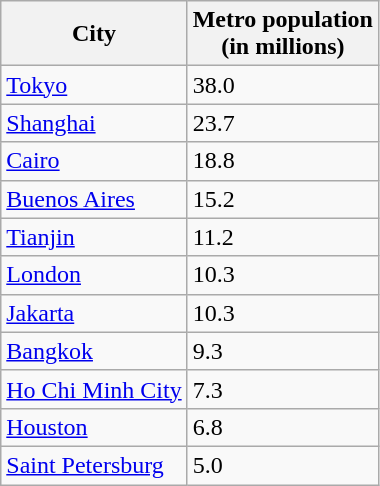<table class="wikitable">
<tr>
<th>City</th>
<th>Metro population<br>(in millions)</th>
</tr>
<tr>
<td> <a href='#'>Tokyo</a></td>
<td>38.0</td>
</tr>
<tr>
<td> <a href='#'>Shanghai</a></td>
<td>23.7</td>
</tr>
<tr>
<td> <a href='#'>Cairo</a></td>
<td>18.8</td>
</tr>
<tr>
<td> <a href='#'>Buenos Aires</a></td>
<td>15.2</td>
</tr>
<tr>
<td> <a href='#'>Tianjin</a></td>
<td>11.2</td>
</tr>
<tr>
<td> <a href='#'>London</a></td>
<td>10.3</td>
</tr>
<tr>
<td> <a href='#'>Jakarta</a></td>
<td>10.3</td>
</tr>
<tr>
<td> <a href='#'>Bangkok</a></td>
<td>9.3</td>
</tr>
<tr>
<td> <a href='#'>Ho Chi Minh City</a></td>
<td>7.3</td>
</tr>
<tr>
<td> <a href='#'>Houston</a></td>
<td>6.8</td>
</tr>
<tr>
<td> <a href='#'>Saint Petersburg</a></td>
<td>5.0</td>
</tr>
</table>
